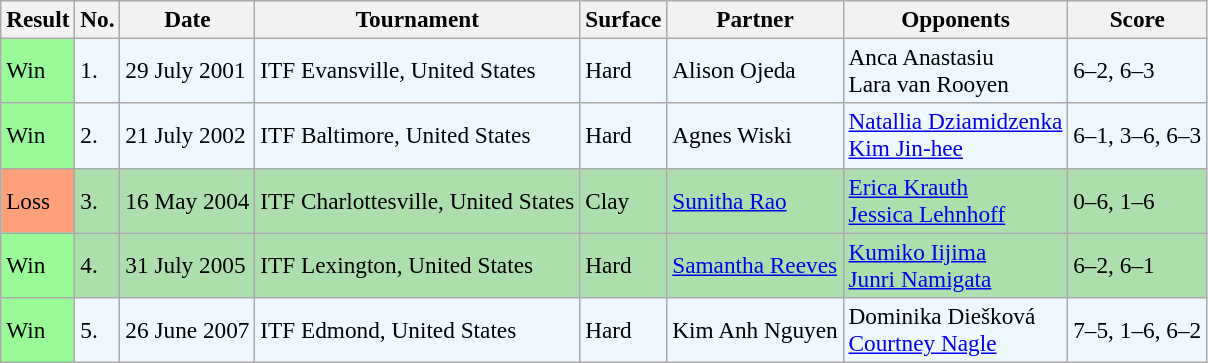<table class=wikitable style=font-size:97%>
<tr>
<th>Result</th>
<th>No.</th>
<th>Date</th>
<th>Tournament</th>
<th>Surface</th>
<th>Partner</th>
<th>Opponents</th>
<th>Score</th>
</tr>
<tr style="background:#f0f8ff;">
<td style="background:#98fb98;">Win</td>
<td>1.</td>
<td>29 July 2001</td>
<td>ITF Evansville, United States</td>
<td>Hard</td>
<td> Alison Ojeda</td>
<td> Anca Anastasiu<br> Lara van Rooyen</td>
<td>6–2, 6–3</td>
</tr>
<tr style="background:#f0f8ff;">
<td style="background:#98fb98;">Win</td>
<td>2.</td>
<td>21 July 2002</td>
<td>ITF Baltimore, United States</td>
<td>Hard</td>
<td> Agnes Wiski</td>
<td> <a href='#'>Natallia Dziamidzenka</a><br> <a href='#'>Kim Jin-hee</a></td>
<td>6–1, 3–6, 6–3</td>
</tr>
<tr style="background:#addfad;">
<td bgcolor="FFA07A">Loss</td>
<td>3.</td>
<td>16 May 2004</td>
<td>ITF Charlottesville, United States</td>
<td>Clay</td>
<td> <a href='#'>Sunitha Rao</a></td>
<td> <a href='#'>Erica Krauth</a><br> <a href='#'>Jessica Lehnhoff</a></td>
<td>0–6, 1–6</td>
</tr>
<tr style="background:#addfad;">
<td style="background:#98fb98;">Win</td>
<td>4.</td>
<td>31 July 2005</td>
<td>ITF Lexington, United States</td>
<td>Hard</td>
<td> <a href='#'>Samantha Reeves</a></td>
<td> <a href='#'>Kumiko Iijima</a><br> <a href='#'>Junri Namigata</a></td>
<td>6–2, 6–1</td>
</tr>
<tr style="background:#f0f8ff;">
<td style="background:#98fb98;">Win</td>
<td>5.</td>
<td>26 June 2007</td>
<td>ITF Edmond, United States</td>
<td>Hard</td>
<td> Kim Anh Nguyen</td>
<td> Dominika Diešková<br> <a href='#'>Courtney Nagle</a></td>
<td>7–5, 1–6, 6–2</td>
</tr>
</table>
